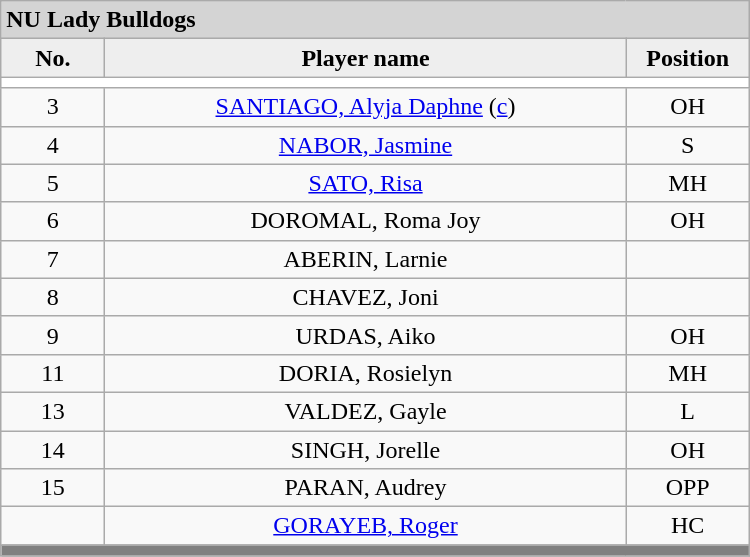<table class='wikitable mw-collapsible mw-collapsed' style='text-align: center; width: 500px; border: none;'>
<tr>
<th style="background:#D4D4D4; text-align:left;" colspan=3> NU Lady Bulldogs</th>
</tr>
<tr style="background:#EEEEEE; font-weight:bold;">
<td width=10%>No.</td>
<td width=50%>Player name</td>
<td width=10%>Position</td>
</tr>
<tr style="background:#FFFFFF;">
<td colspan=3 align=center></td>
</tr>
<tr>
<td align=center>3</td>
<td><a href='#'>SANTIAGO, Alyja Daphne</a> (<a href='#'>c</a>)</td>
<td align=center>OH</td>
</tr>
<tr>
<td align=center>4</td>
<td><a href='#'>NABOR, Jasmine</a></td>
<td align=center>S</td>
</tr>
<tr>
<td align=center>5</td>
<td><a href='#'>SATO, Risa</a></td>
<td align=center>MH</td>
</tr>
<tr>
<td align=center>6</td>
<td>DOROMAL, Roma Joy</td>
<td align=center>OH</td>
</tr>
<tr>
<td align=center>7</td>
<td>ABERIN, Larnie</td>
<td align=center></td>
</tr>
<tr>
<td align=center>8</td>
<td>CHAVEZ, Joni</td>
<td align=center></td>
</tr>
<tr>
<td align=center>9</td>
<td>URDAS, Aiko</td>
<td align=center>OH</td>
</tr>
<tr>
<td align=center>11</td>
<td>DORIA, Rosielyn</td>
<td align=center>MH</td>
</tr>
<tr>
<td align=center>13</td>
<td>VALDEZ, Gayle</td>
<td align=center>L</td>
</tr>
<tr>
<td align=center>14</td>
<td>SINGH, Jorelle</td>
<td align=center>OH</td>
</tr>
<tr>
<td align=center>15</td>
<td>PARAN, Audrey</td>
<td align=center>OPP</td>
</tr>
<tr>
<td align=center></td>
<td><a href='#'>GORAYEB, Roger</a></td>
<td align=center>HC</td>
</tr>
<tr>
<th style='background: grey;' colspan=3></th>
</tr>
</table>
